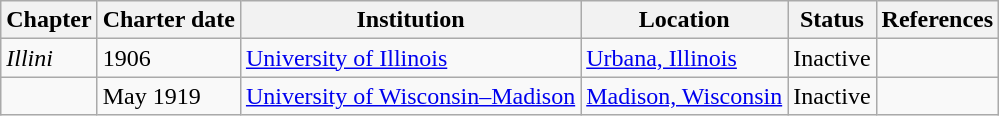<table class="wikitable">
<tr>
<th>Chapter</th>
<th>Charter date</th>
<th>Institution</th>
<th>Location</th>
<th>Status</th>
<th>References</th>
</tr>
<tr>
<td><em>Illini</em></td>
<td>1906</td>
<td><a href='#'>University of Illinois</a></td>
<td><a href='#'>Urbana, Illinois</a></td>
<td>Inactive</td>
<td></td>
</tr>
<tr>
<td></td>
<td>May 1919</td>
<td><a href='#'>University of Wisconsin–Madison</a></td>
<td><a href='#'>Madison, Wisconsin</a></td>
<td>Inactive</td>
<td></td>
</tr>
</table>
